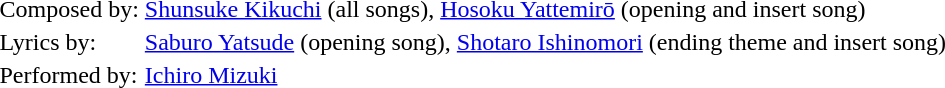<table>
<tr>
<td>Composed by:</td>
<td><a href='#'>Shunsuke Kikuchi</a> (all songs), <a href='#'>Hosoku Yattemirō</a> (opening and insert song)</td>
</tr>
<tr>
<td>Lyrics by:</td>
<td><a href='#'>Saburo Yatsude</a> (opening song), <a href='#'>Shotaro Ishinomori</a> (ending theme and insert song)</td>
</tr>
<tr>
<td>Performed by:</td>
<td><a href='#'>Ichiro Mizuki</a></td>
</tr>
<tr>
</tr>
</table>
